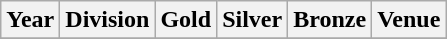<table class="wikitable sortable" style="text-align: left;">
<tr>
<th>Year</th>
<th>Division</th>
<th> Gold</th>
<th> Silver</th>
<th> Bronze</th>
<th>Venue</th>
</tr>
<tr>
</tr>
</table>
